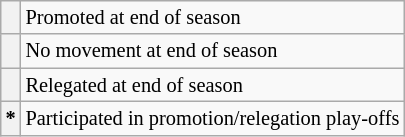<table class="wikitable" style="font-size:85%">
<tr>
<th></th>
<td>Promoted at end of season</td>
</tr>
<tr>
<th></th>
<td>No movement at end of season</td>
</tr>
<tr>
<th></th>
<td>Relegated at end of season</td>
</tr>
<tr>
<th>*</th>
<td>Participated in promotion/relegation play-offs</td>
</tr>
</table>
